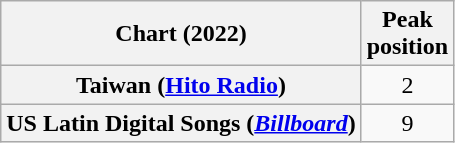<table class="wikitable sortable plainrowheaders" style="text-align:center">
<tr>
<th scope="col">Chart (2022)</th>
<th scope="col">Peak<br>position</th>
</tr>
<tr>
<th scope="row">Taiwan (<a href='#'>Hito Radio</a>)</th>
<td>2</td>
</tr>
<tr>
<th scope="row">US Latin Digital Songs (<em><a href='#'>Billboard</a></em>)</th>
<td>9</td>
</tr>
</table>
